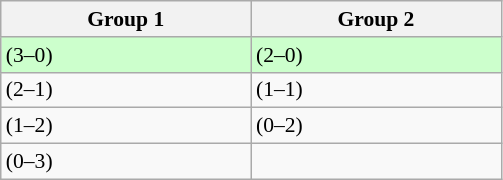<table class=wikitable  style="text-align: center; font-size:90% ">
<tr>
<th width=160>Group 1</th>
<th width=160>Group 2</th>
</tr>
<tr bgcolor="#ccffcc">
<td align=left> (3–0)</td>
<td align=left> (2–0)</td>
</tr>
<tr>
<td align=left> (2–1)</td>
<td align=left> (1–1)</td>
</tr>
<tr>
<td align=left> (1–2)</td>
<td align=left> (0–2)</td>
</tr>
<tr>
<td align=left> (0–3)</td>
<td></td>
</tr>
</table>
